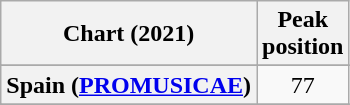<table class="wikitable sortable plainrowheaders" style="text-align:center">
<tr>
<th scope="col">Chart (2021)</th>
<th scope="col">Peak<br>position</th>
</tr>
<tr>
</tr>
<tr>
</tr>
<tr>
</tr>
<tr>
</tr>
<tr>
<th scope="row">Spain (<a href='#'>PROMUSICAE</a>)</th>
<td>77</td>
</tr>
<tr>
</tr>
<tr>
</tr>
</table>
